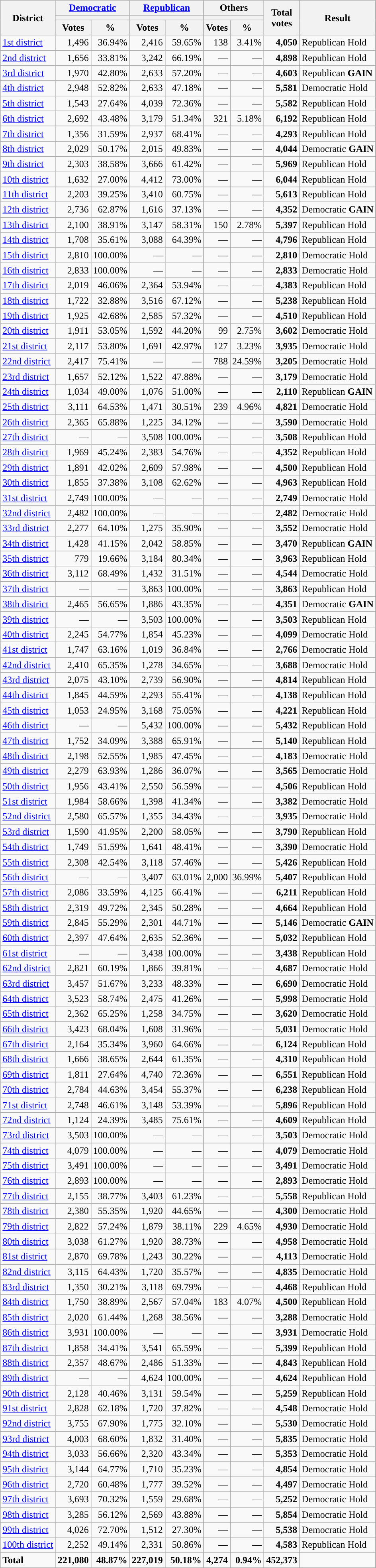<table class="wikitable plainrowheaders sortable" style="font-size:100%; text-align:right;">
<tr>
<th scope=col rowspan=3>District</th>
<th scope=col colspan=2><a href='#'>Democratic</a></th>
<th scope=col colspan=2><a href='#'>Republican</a></th>
<th scope=col colspan=2>Others</th>
<th scope=col rowspan=3>Total<br>votes</th>
<th scope=col rowspan=3>Result</th>
</tr>
<tr>
<th scope=col colspan=2 style="background:"></th>
<th scope=col colspan=2 style="background:"></th>
<th scope=col colspan=2></th>
</tr>
<tr>
<th scope=col data-sort-type="number">Votes</th>
<th scope=col data-sort-type="number">%</th>
<th scope=col data-sort-type="number">Votes</th>
<th scope=col data-sort-type="number">%</th>
<th scope=col data-sort-type="number">Votes</th>
<th scope=col data-sort-type="number">%</th>
</tr>
<tr>
<td style="text-align:left"><a href='#'>1st district</a></td>
<td>1,496</td>
<td>36.94%</td>
<td>2,416</td>
<td>59.65%</td>
<td>138</td>
<td>3.41%</td>
<td><strong>4,050</strong></td>
<td style="text-align:left">Republican Hold</td>
</tr>
<tr>
<td style="text-align:left"><a href='#'>2nd district</a></td>
<td>1,656</td>
<td>33.81%</td>
<td>3,242</td>
<td>66.19%</td>
<td>—</td>
<td>—</td>
<td><strong>4,898</strong></td>
<td style="text-align:left">Republican Hold</td>
</tr>
<tr>
<td style="text-align:left"><a href='#'>3rd district</a></td>
<td>1,970</td>
<td>42.80%</td>
<td>2,633</td>
<td>57.20%</td>
<td>—</td>
<td>—</td>
<td><strong>4,603</strong></td>
<td style="text-align:left">Republican <strong>GAIN</strong></td>
</tr>
<tr>
<td style="text-align:left"><a href='#'>4th district</a></td>
<td>2,948</td>
<td>52.82%</td>
<td>2,633</td>
<td>47.18%</td>
<td>—</td>
<td>—</td>
<td><strong>5,581</strong></td>
<td style="text-align:left">Democratic Hold</td>
</tr>
<tr>
<td style="text-align:left"><a href='#'>5th district</a></td>
<td>1,543</td>
<td>27.64%</td>
<td>4,039</td>
<td>72.36%</td>
<td>—</td>
<td>—</td>
<td><strong>5,582</strong></td>
<td style="text-align:left">Republican Hold</td>
</tr>
<tr>
<td style="text-align:left"><a href='#'>6th district</a></td>
<td>2,692</td>
<td>43.48%</td>
<td>3,179</td>
<td>51.34%</td>
<td>321</td>
<td>5.18%</td>
<td><strong>6,192</strong></td>
<td style="text-align:left">Republican Hold</td>
</tr>
<tr>
<td style="text-align:left"><a href='#'>7th district</a></td>
<td>1,356</td>
<td>31.59%</td>
<td>2,937</td>
<td>68.41%</td>
<td>—</td>
<td>—</td>
<td><strong>4,293</strong></td>
<td style="text-align:left">Republican Hold</td>
</tr>
<tr>
<td style="text-align:left"><a href='#'>8th district</a></td>
<td>2,029</td>
<td>50.17%</td>
<td>2,015</td>
<td>49.83%</td>
<td>—</td>
<td>—</td>
<td><strong>4,044</strong></td>
<td style="text-align:left">Democratic <strong>GAIN</strong></td>
</tr>
<tr>
<td style="text-align:left"><a href='#'>9th district</a></td>
<td>2,303</td>
<td>38.58%</td>
<td>3,666</td>
<td>61.42%</td>
<td>—</td>
<td>—</td>
<td><strong>5,969</strong></td>
<td style="text-align:left">Republican Hold</td>
</tr>
<tr>
<td style="text-align:left"><a href='#'>10th district</a></td>
<td>1,632</td>
<td>27.00%</td>
<td>4,412</td>
<td>73.00%</td>
<td>—</td>
<td>—</td>
<td><strong>6,044</strong></td>
<td style="text-align:left">Republican Hold</td>
</tr>
<tr>
<td style="text-align:left"><a href='#'>11th district</a></td>
<td>2,203</td>
<td>39.25%</td>
<td>3,410</td>
<td>60.75%</td>
<td>—</td>
<td>—</td>
<td><strong>5,613</strong></td>
<td style="text-align:left">Republican Hold</td>
</tr>
<tr>
<td style="text-align:left"><a href='#'>12th district</a></td>
<td>2,736</td>
<td>62.87%</td>
<td>1,616</td>
<td>37.13%</td>
<td>—</td>
<td>—</td>
<td><strong>4,352</strong></td>
<td style="text-align:left">Democratic <strong>GAIN</strong></td>
</tr>
<tr>
<td style="text-align:left"><a href='#'>13th district</a></td>
<td>2,100</td>
<td>38.91%</td>
<td>3,147</td>
<td>58.31%</td>
<td>150</td>
<td>2.78%</td>
<td><strong>5,397</strong></td>
<td style="text-align:left">Republican Hold</td>
</tr>
<tr>
<td style="text-align:left"><a href='#'>14th district</a></td>
<td>1,708</td>
<td>35.61%</td>
<td>3,088</td>
<td>64.39%</td>
<td>—</td>
<td>—</td>
<td><strong>4,796</strong></td>
<td style="text-align:left">Republican Hold</td>
</tr>
<tr>
<td style="text-align:left"><a href='#'>15th district</a></td>
<td>2,810</td>
<td>100.00%</td>
<td>—</td>
<td>—</td>
<td>—</td>
<td>—</td>
<td><strong>2,810</strong></td>
<td style="text-align:left">Democratic Hold</td>
</tr>
<tr>
<td style="text-align:left"><a href='#'>16th district</a></td>
<td>2,833</td>
<td>100.00%</td>
<td>—</td>
<td>—</td>
<td>—</td>
<td>—</td>
<td><strong>2,833</strong></td>
<td style="text-align:left">Democratic Hold</td>
</tr>
<tr>
<td style="text-align:left"><a href='#'>17th district</a></td>
<td>2,019</td>
<td>46.06%</td>
<td>2,364</td>
<td>53.94%</td>
<td>—</td>
<td>—</td>
<td><strong>4,383</strong></td>
<td style="text-align:left">Republican Hold</td>
</tr>
<tr>
<td style="text-align:left"><a href='#'>18th district</a></td>
<td>1,722</td>
<td>32.88%</td>
<td>3,516</td>
<td>67.12%</td>
<td>—</td>
<td>—</td>
<td><strong>5,238</strong></td>
<td style="text-align:left">Republican Hold</td>
</tr>
<tr>
<td style="text-align:left"><a href='#'>19th district</a></td>
<td>1,925</td>
<td>42.68%</td>
<td>2,585</td>
<td>57.32%</td>
<td>—</td>
<td>—</td>
<td><strong>4,510</strong></td>
<td style="text-align:left">Republican Hold</td>
</tr>
<tr>
<td style="text-align:left"><a href='#'>20th district</a></td>
<td>1,911</td>
<td>53.05%</td>
<td>1,592</td>
<td>44.20%</td>
<td>99</td>
<td>2.75%</td>
<td><strong>3,602</strong></td>
<td style="text-align:left">Democratic Hold</td>
</tr>
<tr>
<td style="text-align:left"><a href='#'>21st district</a></td>
<td>2,117</td>
<td>53.80%</td>
<td>1,691</td>
<td>42.97%</td>
<td>127</td>
<td>3.23%</td>
<td><strong>3,935</strong></td>
<td style="text-align:left">Democratic Hold</td>
</tr>
<tr>
<td style="text-align:left"><a href='#'>22nd district</a></td>
<td>2,417</td>
<td>75.41%</td>
<td>—</td>
<td>—</td>
<td>788</td>
<td>24.59%</td>
<td><strong>3,205</strong></td>
<td style="text-align:left">Democratic Hold</td>
</tr>
<tr>
<td style="text-align:left"><a href='#'>23rd district</a></td>
<td>1,657</td>
<td>52.12%</td>
<td>1,522</td>
<td>47.88%</td>
<td>—</td>
<td>—</td>
<td><strong>3,179</strong></td>
<td style="text-align:left">Democratic Hold</td>
</tr>
<tr>
<td style="text-align:left"><a href='#'>24th district</a></td>
<td>1,034</td>
<td>49.00%</td>
<td>1,076</td>
<td>51.00%</td>
<td>—</td>
<td>—</td>
<td><strong>2,110</strong></td>
<td style="text-align:left">Republican <strong>GAIN</strong></td>
</tr>
<tr>
<td style="text-align:left"><a href='#'>25th district</a></td>
<td>3,111</td>
<td>64.53%</td>
<td>1,471</td>
<td>30.51%</td>
<td>239</td>
<td>4.96%</td>
<td><strong>4,821</strong></td>
<td style="text-align:left">Democratic Hold</td>
</tr>
<tr>
<td style="text-align:left"><a href='#'>26th district</a></td>
<td>2,365</td>
<td>65.88%</td>
<td>1,225</td>
<td>34.12%</td>
<td>—</td>
<td>—</td>
<td><strong>3,590</strong></td>
<td style="text-align:left">Democratic Hold</td>
</tr>
<tr>
<td style="text-align:left"><a href='#'>27th district</a></td>
<td>—</td>
<td>—</td>
<td>3,508</td>
<td>100.00%</td>
<td>—</td>
<td>—</td>
<td><strong>3,508</strong></td>
<td style="text-align:left">Republican Hold</td>
</tr>
<tr>
<td style="text-align:left"><a href='#'>28th district</a></td>
<td>1,969</td>
<td>45.24%</td>
<td>2,383</td>
<td>54.76%</td>
<td>—</td>
<td>—</td>
<td><strong>4,352</strong></td>
<td style="text-align:left">Republican Hold</td>
</tr>
<tr>
<td style="text-align:left"><a href='#'>29th district</a></td>
<td>1,891</td>
<td>42.02%</td>
<td>2,609</td>
<td>57.98%</td>
<td>—</td>
<td>—</td>
<td><strong>4,500</strong></td>
<td style="text-align:left">Republican Hold</td>
</tr>
<tr>
<td style="text-align:left"><a href='#'>30th district</a></td>
<td>1,855</td>
<td>37.38%</td>
<td>3,108</td>
<td>62.62%</td>
<td>—</td>
<td>—</td>
<td><strong>4,963</strong></td>
<td style="text-align:left">Republican Hold</td>
</tr>
<tr>
<td style="text-align:left"><a href='#'>31st district</a></td>
<td>2,749</td>
<td>100.00%</td>
<td>—</td>
<td>—</td>
<td>—</td>
<td>—</td>
<td><strong>2,749</strong></td>
<td style="text-align:left">Democratic Hold</td>
</tr>
<tr>
<td style="text-align:left"><a href='#'>32nd district</a></td>
<td>2,482</td>
<td>100.00%</td>
<td>—</td>
<td>—</td>
<td>—</td>
<td>—</td>
<td><strong>2,482</strong></td>
<td style="text-align:left">Democratic Hold</td>
</tr>
<tr>
<td style="text-align:left"><a href='#'>33rd district</a></td>
<td>2,277</td>
<td>64.10%</td>
<td>1,275</td>
<td>35.90%</td>
<td>—</td>
<td>—</td>
<td><strong>3,552</strong></td>
<td style="text-align:left">Democratic Hold</td>
</tr>
<tr>
<td style="text-align:left"><a href='#'>34th district</a></td>
<td>1,428</td>
<td>41.15%</td>
<td>2,042</td>
<td>58.85%</td>
<td>—</td>
<td>—</td>
<td><strong>3,470</strong></td>
<td style="text-align:left">Republican <strong>GAIN</strong></td>
</tr>
<tr>
<td style="text-align:left"><a href='#'>35th district</a></td>
<td>779</td>
<td>19.66%</td>
<td>3,184</td>
<td>80.34%</td>
<td>—</td>
<td>—</td>
<td><strong>3,963</strong></td>
<td style="text-align:left">Republican Hold</td>
</tr>
<tr>
<td style="text-align:left"><a href='#'>36th district</a></td>
<td>3,112</td>
<td>68.49%</td>
<td>1,432</td>
<td>31.51%</td>
<td>—</td>
<td>—</td>
<td><strong>4,544</strong></td>
<td style="text-align:left">Democratic Hold</td>
</tr>
<tr>
<td style="text-align:left"><a href='#'>37th district</a></td>
<td>—</td>
<td>—</td>
<td>3,863</td>
<td>100.00%</td>
<td>—</td>
<td>—</td>
<td><strong>3,863</strong></td>
<td style="text-align:left">Republican Hold</td>
</tr>
<tr>
<td style="text-align:left"><a href='#'>38th district</a></td>
<td>2,465</td>
<td>56.65%</td>
<td>1,886</td>
<td>43.35%</td>
<td>—</td>
<td>—</td>
<td><strong>4,351</strong></td>
<td style="text-align:left">Democratic <strong>GAIN</strong></td>
</tr>
<tr>
<td style="text-align:left"><a href='#'>39th district</a></td>
<td>—</td>
<td>—</td>
<td>3,503</td>
<td>100.00%</td>
<td>—</td>
<td>—</td>
<td><strong>3,503</strong></td>
<td style="text-align:left">Republican Hold</td>
</tr>
<tr>
<td style="text-align:left"><a href='#'>40th district</a></td>
<td>2,245</td>
<td>54.77%</td>
<td>1,854</td>
<td>45.23%</td>
<td>—</td>
<td>—</td>
<td><strong>4,099</strong></td>
<td style="text-align:left">Democratic Hold</td>
</tr>
<tr>
<td style="text-align:left"><a href='#'>41st district</a></td>
<td>1,747</td>
<td>63.16%</td>
<td>1,019</td>
<td>36.84%</td>
<td>—</td>
<td>—</td>
<td><strong>2,766</strong></td>
<td style="text-align:left">Democratic Hold</td>
</tr>
<tr>
<td style="text-align:left"><a href='#'>42nd district</a></td>
<td>2,410</td>
<td>65.35%</td>
<td>1,278</td>
<td>34.65%</td>
<td>—</td>
<td>—</td>
<td><strong>3,688</strong></td>
<td style="text-align:left">Democratic Hold</td>
</tr>
<tr>
<td style="text-align:left"><a href='#'>43rd district</a></td>
<td>2,075</td>
<td>43.10%</td>
<td>2,739</td>
<td>56.90%</td>
<td>—</td>
<td>—</td>
<td><strong>4,814</strong></td>
<td style="text-align:left">Republican Hold</td>
</tr>
<tr>
<td style="text-align:left"><a href='#'>44th district</a></td>
<td>1,845</td>
<td>44.59%</td>
<td>2,293</td>
<td>55.41%</td>
<td>—</td>
<td>—</td>
<td><strong>4,138</strong></td>
<td style="text-align:left">Republican Hold</td>
</tr>
<tr>
<td style="text-align:left"><a href='#'>45th district</a></td>
<td>1,053</td>
<td>24.95%</td>
<td>3,168</td>
<td>75.05%</td>
<td>—</td>
<td>—</td>
<td><strong>4,221</strong></td>
<td style="text-align:left">Republican Hold</td>
</tr>
<tr>
<td style="text-align:left"><a href='#'>46th district</a></td>
<td>—</td>
<td>—</td>
<td>5,432</td>
<td>100.00%</td>
<td>—</td>
<td>—</td>
<td><strong>5,432</strong></td>
<td style="text-align:left">Republican Hold</td>
</tr>
<tr>
<td style="text-align:left"><a href='#'>47th district</a></td>
<td>1,752</td>
<td>34.09%</td>
<td>3,388</td>
<td>65.91%</td>
<td>—</td>
<td>—</td>
<td><strong>5,140</strong></td>
<td style="text-align:left">Republican Hold</td>
</tr>
<tr>
<td style="text-align:left"><a href='#'>48th district</a></td>
<td>2,198</td>
<td>52.55%</td>
<td>1,985</td>
<td>47.45%</td>
<td>—</td>
<td>—</td>
<td><strong>4,183</strong></td>
<td style="text-align:left">Democratic Hold</td>
</tr>
<tr>
<td style="text-align:left"><a href='#'>49th district</a></td>
<td>2,279</td>
<td>63.93%</td>
<td>1,286</td>
<td>36.07%</td>
<td>—</td>
<td>—</td>
<td><strong>3,565</strong></td>
<td style="text-align:left">Democratic Hold</td>
</tr>
<tr>
<td style="text-align:left"><a href='#'>50th district</a></td>
<td>1,956</td>
<td>43.41%</td>
<td>2,550</td>
<td>56.59%</td>
<td>—</td>
<td>—</td>
<td><strong>4,506</strong></td>
<td style="text-align:left">Republican Hold</td>
</tr>
<tr>
<td style="text-align:left"><a href='#'>51st district</a></td>
<td>1,984</td>
<td>58.66%</td>
<td>1,398</td>
<td>41.34%</td>
<td>—</td>
<td>—</td>
<td><strong>3,382</strong></td>
<td style="text-align:left">Democratic Hold</td>
</tr>
<tr>
<td style="text-align:left"><a href='#'>52nd district</a></td>
<td>2,580</td>
<td>65.57%</td>
<td>1,355</td>
<td>34.43%</td>
<td>—</td>
<td>—</td>
<td><strong>3,935</strong></td>
<td style="text-align:left">Democratic Hold</td>
</tr>
<tr>
<td style="text-align:left"><a href='#'>53rd district</a></td>
<td>1,590</td>
<td>41.95%</td>
<td>2,200</td>
<td>58.05%</td>
<td>—</td>
<td>—</td>
<td><strong>3,790</strong></td>
<td style="text-align:left">Republican Hold</td>
</tr>
<tr>
<td style="text-align:left"><a href='#'>54th district</a></td>
<td>1,749</td>
<td>51.59%</td>
<td>1,641</td>
<td>48.41%</td>
<td>—</td>
<td>—</td>
<td><strong>3,390</strong></td>
<td style="text-align:left">Democratic Hold</td>
</tr>
<tr>
<td style="text-align:left"><a href='#'>55th district</a></td>
<td>2,308</td>
<td>42.54%</td>
<td>3,118</td>
<td>57.46%</td>
<td>—</td>
<td>—</td>
<td><strong>5,426</strong></td>
<td style="text-align:left">Republican Hold</td>
</tr>
<tr>
<td style="text-align:left"><a href='#'>56th district</a></td>
<td>—</td>
<td>—</td>
<td>3,407</td>
<td>63.01%</td>
<td>2,000</td>
<td>36.99%</td>
<td><strong>5,407</strong></td>
<td style="text-align:left">Republican Hold</td>
</tr>
<tr>
<td style="text-align:left"><a href='#'>57th district</a></td>
<td>2,086</td>
<td>33.59%</td>
<td>4,125</td>
<td>66.41%</td>
<td>—</td>
<td>—</td>
<td><strong>6,211</strong></td>
<td style="text-align:left">Republican Hold</td>
</tr>
<tr>
<td style="text-align:left"><a href='#'>58th district</a></td>
<td>2,319</td>
<td>49.72%</td>
<td>2,345</td>
<td>50.28%</td>
<td>—</td>
<td>—</td>
<td><strong>4,664</strong></td>
<td style="text-align:left">Republican Hold</td>
</tr>
<tr>
<td style="text-align:left"><a href='#'>59th district</a></td>
<td>2,845</td>
<td>55.29%</td>
<td>2,301</td>
<td>44.71%</td>
<td>—</td>
<td>—</td>
<td><strong>5,146</strong></td>
<td style="text-align:left">Democratic <strong>GAIN</strong></td>
</tr>
<tr>
<td style="text-align:left"><a href='#'>60th district</a></td>
<td>2,397</td>
<td>47.64%</td>
<td>2,635</td>
<td>52.36%</td>
<td>—</td>
<td>—</td>
<td><strong>5,032</strong></td>
<td style="text-align:left">Republican Hold</td>
</tr>
<tr>
<td style="text-align:left"><a href='#'>61st district</a></td>
<td>—</td>
<td>—</td>
<td>3,438</td>
<td>100.00%</td>
<td>—</td>
<td>—</td>
<td><strong>3,438</strong></td>
<td style="text-align:left">Republican Hold</td>
</tr>
<tr>
<td style="text-align:left"><a href='#'>62nd district</a></td>
<td>2,821</td>
<td>60.19%</td>
<td>1,866</td>
<td>39.81%</td>
<td>—</td>
<td>—</td>
<td><strong>4,687</strong></td>
<td style="text-align:left">Democratic Hold</td>
</tr>
<tr>
<td style="text-align:left"><a href='#'>63rd district</a></td>
<td>3,457</td>
<td>51.67%</td>
<td>3,233</td>
<td>48.33%</td>
<td>—</td>
<td>—</td>
<td><strong>6,690</strong></td>
<td style="text-align:left">Democratic Hold</td>
</tr>
<tr>
<td style="text-align:left"><a href='#'>64th district</a></td>
<td>3,523</td>
<td>58.74%</td>
<td>2,475</td>
<td>41.26%</td>
<td>—</td>
<td>—</td>
<td><strong>5,998</strong></td>
<td style="text-align:left">Democratic Hold</td>
</tr>
<tr>
<td style="text-align:left"><a href='#'>65th district</a></td>
<td>2,362</td>
<td>65.25%</td>
<td>1,258</td>
<td>34.75%</td>
<td>—</td>
<td>—</td>
<td><strong>3,620</strong></td>
<td style="text-align:left">Democratic Hold</td>
</tr>
<tr>
<td style="text-align:left"><a href='#'>66th district</a></td>
<td>3,423</td>
<td>68.04%</td>
<td>1,608</td>
<td>31.96%</td>
<td>—</td>
<td>—</td>
<td><strong>5,031</strong></td>
<td style="text-align:left">Democratic Hold</td>
</tr>
<tr>
<td style="text-align:left"><a href='#'>67th district</a></td>
<td>2,164</td>
<td>35.34%</td>
<td>3,960</td>
<td>64.66%</td>
<td>—</td>
<td>—</td>
<td><strong>6,124</strong></td>
<td style="text-align:left">Republican Hold</td>
</tr>
<tr>
<td style="text-align:left"><a href='#'>68th district</a></td>
<td>1,666</td>
<td>38.65%</td>
<td>2,644</td>
<td>61.35%</td>
<td>—</td>
<td>—</td>
<td><strong>4,310</strong></td>
<td style="text-align:left">Republican Hold</td>
</tr>
<tr>
<td style="text-align:left"><a href='#'>69th district</a></td>
<td>1,811</td>
<td>27.64%</td>
<td>4,740</td>
<td>72.36%</td>
<td>—</td>
<td>—</td>
<td><strong>6,551</strong></td>
<td style="text-align:left">Republican Hold</td>
</tr>
<tr>
<td style="text-align:left"><a href='#'>70th district</a></td>
<td>2,784</td>
<td>44.63%</td>
<td>3,454</td>
<td>55.37%</td>
<td>—</td>
<td>—</td>
<td><strong>6,238</strong></td>
<td style="text-align:left">Republican Hold</td>
</tr>
<tr>
<td style="text-align:left"><a href='#'>71st district</a></td>
<td>2,748</td>
<td>46.61%</td>
<td>3,148</td>
<td>53.39%</td>
<td>—</td>
<td>—</td>
<td><strong>5,896</strong></td>
<td style="text-align:left">Republican Hold</td>
</tr>
<tr>
<td style="text-align:left"><a href='#'>72nd district</a></td>
<td>1,124</td>
<td>24.39%</td>
<td>3,485</td>
<td>75.61%</td>
<td>—</td>
<td>—</td>
<td><strong>4,609</strong></td>
<td style="text-align:left">Republican Hold</td>
</tr>
<tr>
<td style="text-align:left"><a href='#'>73rd district</a></td>
<td>3,503</td>
<td>100.00%</td>
<td>—</td>
<td>—</td>
<td>—</td>
<td>—</td>
<td><strong>3,503</strong></td>
<td style="text-align:left">Democratic Hold</td>
</tr>
<tr>
<td style="text-align:left"><a href='#'>74th district</a></td>
<td>4,079</td>
<td>100.00%</td>
<td>—</td>
<td>—</td>
<td>—</td>
<td>—</td>
<td><strong>4,079</strong></td>
<td style="text-align:left">Democratic Hold</td>
</tr>
<tr>
<td style="text-align:left"><a href='#'>75th district</a></td>
<td>3,491</td>
<td>100.00%</td>
<td>—</td>
<td>—</td>
<td>—</td>
<td>—</td>
<td><strong>3,491</strong></td>
<td style="text-align:left">Democratic Hold</td>
</tr>
<tr>
<td style="text-align:left"><a href='#'>76th district</a></td>
<td>2,893</td>
<td>100.00%</td>
<td>—</td>
<td>—</td>
<td>—</td>
<td>—</td>
<td><strong>2,893</strong></td>
<td style="text-align:left">Democratic Hold</td>
</tr>
<tr>
<td style="text-align:left"><a href='#'>77th district</a></td>
<td>2,155</td>
<td>38.77%</td>
<td>3,403</td>
<td>61.23%</td>
<td>—</td>
<td>—</td>
<td><strong>5,558</strong></td>
<td style="text-align:left">Republican Hold</td>
</tr>
<tr>
<td style="text-align:left"><a href='#'>78th district</a></td>
<td>2,380</td>
<td>55.35%</td>
<td>1,920</td>
<td>44.65%</td>
<td>—</td>
<td>—</td>
<td><strong>4,300</strong></td>
<td style="text-align:left">Democratic Hold</td>
</tr>
<tr>
<td style="text-align:left"><a href='#'>79th district</a></td>
<td>2,822</td>
<td>57.24%</td>
<td>1,879</td>
<td>38.11%</td>
<td>229</td>
<td>4.65%</td>
<td><strong>4,930</strong></td>
<td style="text-align:left">Democratic Hold</td>
</tr>
<tr>
<td style="text-align:left"><a href='#'>80th district</a></td>
<td>3,038</td>
<td>61.27%</td>
<td>1,920</td>
<td>38.73%</td>
<td>—</td>
<td>—</td>
<td><strong>4,958</strong></td>
<td style="text-align:left">Democratic Hold</td>
</tr>
<tr>
<td style="text-align:left"><a href='#'>81st district</a></td>
<td>2,870</td>
<td>69.78%</td>
<td>1,243</td>
<td>30.22%</td>
<td>—</td>
<td>—</td>
<td><strong>4,113</strong></td>
<td style="text-align:left">Democratic Hold</td>
</tr>
<tr>
<td style="text-align:left"><a href='#'>82nd district</a></td>
<td>3,115</td>
<td>64.43%</td>
<td>1,720</td>
<td>35.57%</td>
<td>—</td>
<td>—</td>
<td><strong>4,835</strong></td>
<td style="text-align:left">Democratic Hold</td>
</tr>
<tr>
<td style="text-align:left"><a href='#'>83rd district</a></td>
<td>1,350</td>
<td>30.21%</td>
<td>3,118</td>
<td>69.79%</td>
<td>—</td>
<td>—</td>
<td><strong>4,468</strong></td>
<td style="text-align:left">Republican Hold</td>
</tr>
<tr>
<td style="text-align:left"><a href='#'>84th district</a></td>
<td>1,750</td>
<td>38.89%</td>
<td>2,567</td>
<td>57.04%</td>
<td>183</td>
<td>4.07%</td>
<td><strong>4,500</strong></td>
<td style="text-align:left">Republican Hold</td>
</tr>
<tr>
<td style="text-align:left"><a href='#'>85th district</a></td>
<td>2,020</td>
<td>61.44%</td>
<td>1,268</td>
<td>38.56%</td>
<td>—</td>
<td>—</td>
<td><strong>3,288</strong></td>
<td style="text-align:left">Democratic Hold</td>
</tr>
<tr>
<td style="text-align:left"><a href='#'>86th district</a></td>
<td>3,931</td>
<td>100.00%</td>
<td>—</td>
<td>—</td>
<td>—</td>
<td>—</td>
<td><strong>3,931</strong></td>
<td style="text-align:left">Democratic Hold</td>
</tr>
<tr>
<td style="text-align:left"><a href='#'>87th district</a></td>
<td>1,858</td>
<td>34.41%</td>
<td>3,541</td>
<td>65.59%</td>
<td>—</td>
<td>—</td>
<td><strong>5,399</strong></td>
<td style="text-align:left">Republican Hold</td>
</tr>
<tr>
<td style="text-align:left"><a href='#'>88th district</a></td>
<td>2,357</td>
<td>48.67%</td>
<td>2,486</td>
<td>51.33%</td>
<td>—</td>
<td>—</td>
<td><strong>4,843</strong></td>
<td style="text-align:left">Republican Hold</td>
</tr>
<tr>
<td style="text-align:left"><a href='#'>89th district</a></td>
<td>—</td>
<td>—</td>
<td>4,624</td>
<td>100.00%</td>
<td>—</td>
<td>—</td>
<td><strong>4,624</strong></td>
<td style="text-align:left">Republican Hold</td>
</tr>
<tr>
<td style="text-align:left"><a href='#'>90th district</a></td>
<td>2,128</td>
<td>40.46%</td>
<td>3,131</td>
<td>59.54%</td>
<td>—</td>
<td>—</td>
<td><strong>5,259</strong></td>
<td style="text-align:left">Republican Hold</td>
</tr>
<tr>
<td style="text-align:left"><a href='#'>91st district</a></td>
<td>2,828</td>
<td>62.18%</td>
<td>1,720</td>
<td>37.82%</td>
<td>—</td>
<td>—</td>
<td><strong>4,548</strong></td>
<td style="text-align:left">Democratic Hold</td>
</tr>
<tr>
<td style="text-align:left"><a href='#'>92nd district</a></td>
<td>3,755</td>
<td>67.90%</td>
<td>1,775</td>
<td>32.10%</td>
<td>—</td>
<td>—</td>
<td><strong>5,530</strong></td>
<td style="text-align:left">Democratic Hold</td>
</tr>
<tr>
<td style="text-align:left"><a href='#'>93rd district</a></td>
<td>4,003</td>
<td>68.60%</td>
<td>1,832</td>
<td>31.40%</td>
<td>—</td>
<td>—</td>
<td><strong>5,835</strong></td>
<td style="text-align:left">Democratic Hold</td>
</tr>
<tr>
<td style="text-align:left"><a href='#'>94th district</a></td>
<td>3,033</td>
<td>56.66%</td>
<td>2,320</td>
<td>43.34%</td>
<td>—</td>
<td>—</td>
<td><strong>5,353</strong></td>
<td style="text-align:left">Democratic Hold</td>
</tr>
<tr>
<td style="text-align:left"><a href='#'>95th district</a></td>
<td>3,144</td>
<td>64.77%</td>
<td>1,710</td>
<td>35.23%</td>
<td>—</td>
<td>—</td>
<td><strong>4,854</strong></td>
<td style="text-align:left">Democratic Hold</td>
</tr>
<tr>
<td style="text-align:left"><a href='#'>96th district</a></td>
<td>2,720</td>
<td>60.48%</td>
<td>1,777</td>
<td>39.52%</td>
<td>—</td>
<td>—</td>
<td><strong>4,497</strong></td>
<td style="text-align:left">Democratic Hold</td>
</tr>
<tr>
<td style="text-align:left"><a href='#'>97th district</a></td>
<td>3,693</td>
<td>70.32%</td>
<td>1,559</td>
<td>29.68%</td>
<td>—</td>
<td>—</td>
<td><strong>5,252</strong></td>
<td style="text-align:left">Democratic Hold</td>
</tr>
<tr>
<td style="text-align:left"><a href='#'>98th district</a></td>
<td>3,285</td>
<td>56.12%</td>
<td>2,569</td>
<td>43.88%</td>
<td>—</td>
<td>—</td>
<td><strong>5,854</strong></td>
<td style="text-align:left">Democratic Hold</td>
</tr>
<tr>
<td style="text-align:left"><a href='#'>99th district</a></td>
<td>4,026</td>
<td>72.70%</td>
<td>1,512</td>
<td>27.30%</td>
<td>—</td>
<td>—</td>
<td><strong>5,538</strong></td>
<td style="text-align:left">Democratic Hold</td>
</tr>
<tr>
<td style="text-align:left"><a href='#'>100th district</a></td>
<td>2,252</td>
<td>49.14%</td>
<td>2,331</td>
<td>50.86%</td>
<td>—</td>
<td>—</td>
<td><strong>4,583</strong></td>
<td style="text-align:left">Republican Hold</td>
</tr>
<tr class="sortbottom" style="font-weight:bold">
<td style="text-align:left">Total</td>
<td>221,080</td>
<td>48.87%</td>
<td>227,019</td>
<td>50.18%</td>
<td>4,274</td>
<td>0.94%</td>
<td>452,373</td>
<td></td>
</tr>
</table>
